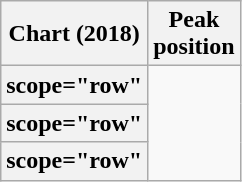<table class="wikitable plainrowheaders sortable">
<tr>
<th scope="col">Chart (2018)</th>
<th scope="col">Peak<br>position</th>
</tr>
<tr>
<th>scope="row"</th>
</tr>
<tr>
<th>scope="row"</th>
</tr>
<tr>
<th>scope="row"</th>
</tr>
</table>
